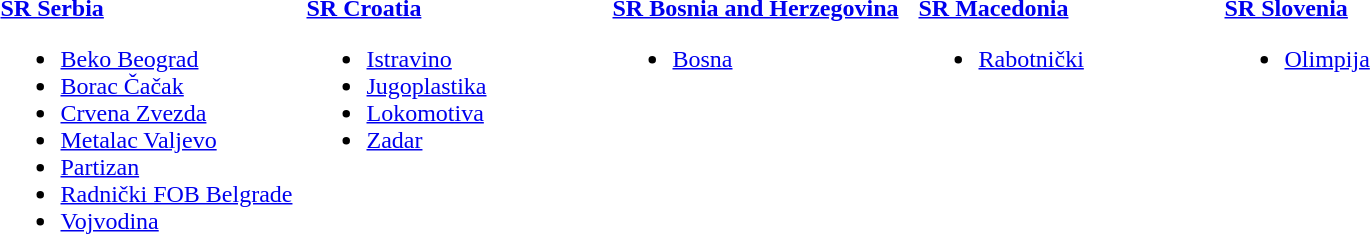<table>
<tr>
<td style="width:200px; vertical-align:top;"><br><strong> <a href='#'>SR Serbia</a></strong><ul><li><a href='#'>Beko Beograd</a></li><li><a href='#'>Borac Čačak</a></li><li><a href='#'>Crvena Zvezda</a></li><li><a href='#'>Metalac Valjevo</a></li><li><a href='#'>Partizan</a></li><li><a href='#'>Radnički FOB Belgrade</a></li><li><a href='#'>Vojvodina</a></li></ul></td>
<td style="width:200px; vertical-align:top;"><br><strong> <a href='#'>SR Croatia</a></strong><ul><li><a href='#'>Istravino</a></li><li><a href='#'>Jugoplastika</a></li><li><a href='#'>Lokomotiva</a></li><li><a href='#'>Zadar</a></li></ul></td>
<td style="width:200px; vertical-align:top;"><br><strong> <a href='#'>SR Bosnia and Herzegovina</a></strong><ul><li><a href='#'>Bosna</a></li></ul></td>
<td style="width:200px; vertical-align:top;"><br><strong> <a href='#'>SR Macedonia</a></strong><ul><li><a href='#'>Rabotnički</a></li></ul></td>
<td style="width:200px; vertical-align:top;"><br><strong> <a href='#'>SR Slovenia</a></strong><ul><li><a href='#'>Olimpija</a></li></ul></td>
</tr>
</table>
